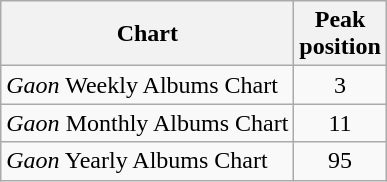<table class="wikitable">
<tr>
<th>Chart</th>
<th>Peak<br>position</th>
</tr>
<tr>
<td><em>Gaon</em> Weekly Albums Chart</td>
<td align="center">3</td>
</tr>
<tr>
<td><em>Gaon</em> Monthly Albums Chart</td>
<td align="center">11</td>
</tr>
<tr>
<td><em>Gaon</em> Yearly Albums Chart</td>
<td align="center">95</td>
</tr>
</table>
